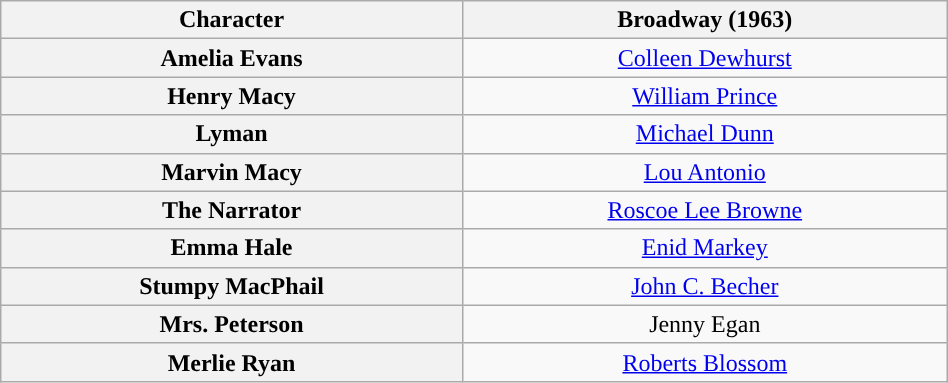<table class="wikitable" style="width:50%; text-align:center">
<tr>
<th scope="col">Character</th>
<th>Broadway (1963)</th>
</tr>
<tr>
<th>Amelia Evans</th>
<td colspan="1"><a href='#'>Colleen Dewhurst</a></td>
</tr>
<tr>
<th>Henry Macy</th>
<td colspan="1”"><a href='#'>William Prince</a></td>
</tr>
<tr>
<th>Lyman</th>
<td colspan="1"><a href='#'>Michael Dunn</a></td>
</tr>
<tr>
<th>Marvin Macy</th>
<td colspan="1”"><a href='#'>Lou Antonio</a></td>
</tr>
<tr>
<th>The Narrator</th>
<td colspan="1"><a href='#'>Roscoe Lee Browne</a></td>
</tr>
<tr>
<th>Emma Hale</th>
<td colspan="1"><a href='#'>Enid Markey</a></td>
</tr>
<tr>
<th>Stumpy MacPhail</th>
<td colspan="1"><a href='#'>John C. Becher</a></td>
</tr>
<tr>
<th>Mrs. Peterson</th>
<td colspan="1">Jenny Egan</td>
</tr>
<tr>
<th>Merlie Ryan</th>
<td colspan="1"><a href='#'>Roberts Blossom</a></td>
</tr>
</table>
